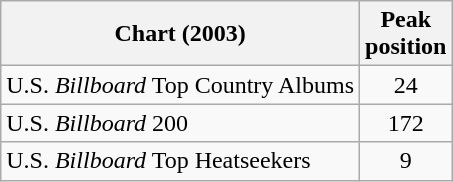<table class="wikitable">
<tr>
<th>Chart (2003)</th>
<th>Peak<br>position</th>
</tr>
<tr>
<td>U.S. <em>Billboard</em> Top Country Albums</td>
<td align="center">24</td>
</tr>
<tr>
<td>U.S. <em>Billboard</em> 200</td>
<td align="center">172</td>
</tr>
<tr>
<td>U.S. <em>Billboard</em> Top Heatseekers</td>
<td align="center">9</td>
</tr>
</table>
